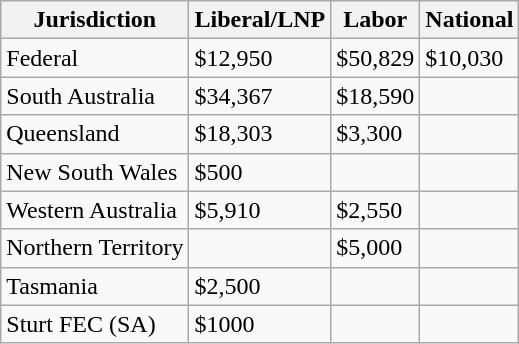<table class="wikitable">
<tr>
<th>Jurisdiction</th>
<th>Liberal/LNP</th>
<th>Labor</th>
<th>National</th>
</tr>
<tr>
<td>Federal</td>
<td>$12,950</td>
<td>$50,829</td>
<td>$10,030</td>
</tr>
<tr>
<td>South Australia</td>
<td>$34,367</td>
<td>$18,590</td>
<td></td>
</tr>
<tr>
<td>Queensland</td>
<td>$18,303</td>
<td>$3,300</td>
<td></td>
</tr>
<tr>
<td>New South Wales</td>
<td>$500</td>
<td></td>
<td></td>
</tr>
<tr>
<td>Western Australia</td>
<td>$5,910</td>
<td>$2,550</td>
<td></td>
</tr>
<tr>
<td>Northern Territory</td>
<td></td>
<td>$5,000</td>
<td></td>
</tr>
<tr>
<td>Tasmania</td>
<td>$2,500</td>
<td></td>
<td></td>
</tr>
<tr>
<td>Sturt FEC (SA)</td>
<td>$1000</td>
<td></td>
<td></td>
</tr>
</table>
